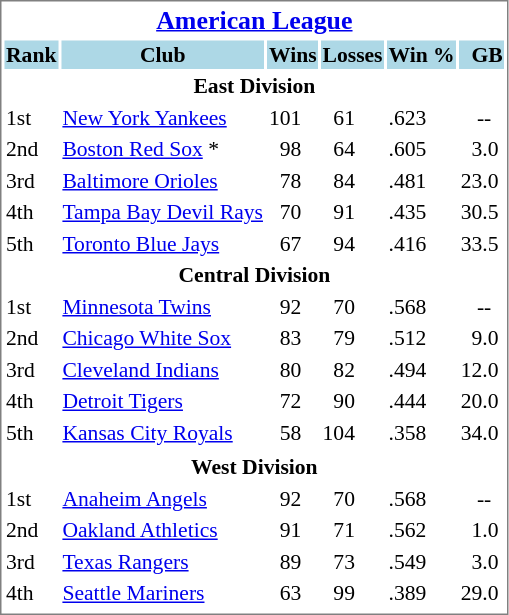<table cellpadding="1" style="width:auto;font-size: 90%; border: 1px solid gray;">
<tr align="center" style="font-size: larger;">
<th colspan=6><a href='#'>American League</a></th>
</tr>
<tr style="background:lightblue;">
<th>Rank</th>
<th>Club</th>
<th>Wins</th>
<th>Losses</th>
<th>Win %</th>
<th>  GB</th>
</tr>
<tr align="center" style="vertical-align: middle;" style="background:lightblue;">
<th colspan=6>East Division</th>
</tr>
<tr>
<td>1st</td>
<td><a href='#'>New York Yankees</a></td>
<td>101</td>
<td>  61</td>
<td>.623</td>
<td>   --</td>
</tr>
<tr>
<td>2nd</td>
<td><a href='#'>Boston Red Sox</a> *</td>
<td>  98</td>
<td>  64</td>
<td>.605</td>
<td>  3.0</td>
</tr>
<tr>
<td>3rd</td>
<td><a href='#'>Baltimore Orioles</a></td>
<td>  78</td>
<td>  84</td>
<td>.481</td>
<td>23.0</td>
</tr>
<tr>
<td>4th</td>
<td><a href='#'>Tampa Bay Devil Rays</a></td>
<td>  70</td>
<td>  91</td>
<td>.435</td>
<td>30.5</td>
</tr>
<tr>
<td>5th</td>
<td><a href='#'>Toronto Blue Jays</a></td>
<td>  67</td>
<td>  94</td>
<td>.416</td>
<td>33.5</td>
</tr>
<tr align="center" style="vertical-align: middle;" style="background:lightblue;">
<th colspan=6>Central Division</th>
</tr>
<tr>
<td>1st</td>
<td><a href='#'>Minnesota Twins</a></td>
<td>  92</td>
<td>  70</td>
<td>.568</td>
<td>   --</td>
</tr>
<tr>
<td>2nd</td>
<td><a href='#'>Chicago White Sox</a></td>
<td>  83</td>
<td>  79</td>
<td>.512</td>
<td>  9.0</td>
</tr>
<tr>
<td>3rd</td>
<td><a href='#'>Cleveland Indians</a></td>
<td>  80</td>
<td>  82</td>
<td>.494</td>
<td>12.0</td>
</tr>
<tr>
<td>4th</td>
<td><a href='#'>Detroit Tigers</a></td>
<td>  72</td>
<td>  90</td>
<td>.444</td>
<td>20.0</td>
</tr>
<tr>
<td>5th</td>
<td><a href='#'>Kansas City Royals</a></td>
<td>  58</td>
<td>104</td>
<td>.358</td>
<td>34.0</td>
</tr>
<tr>
</tr>
<tr align="center" style="vertical-align: middle;" style="background:lightblue;">
<th colspan=6>West Division</th>
</tr>
<tr>
<td>1st</td>
<td><a href='#'>Anaheim Angels</a></td>
<td>  92</td>
<td>  70</td>
<td>.568</td>
<td>   --</td>
</tr>
<tr>
<td>2nd</td>
<td><a href='#'>Oakland Athletics</a></td>
<td>  91</td>
<td>  71</td>
<td>.562</td>
<td>  1.0</td>
</tr>
<tr>
<td>3rd</td>
<td><a href='#'>Texas Rangers</a></td>
<td>  89</td>
<td>  73</td>
<td>.549</td>
<td>  3.0</td>
</tr>
<tr>
<td>4th</td>
<td><a href='#'>Seattle Mariners</a></td>
<td>  63</td>
<td>  99</td>
<td>.389</td>
<td>29.0</td>
</tr>
<tr>
</tr>
</table>
